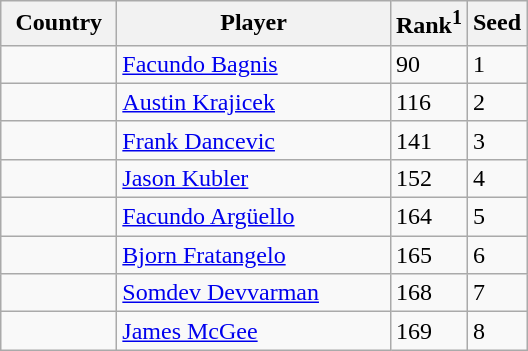<table class="sortable wikitable">
<tr>
<th width="70">Country</th>
<th width="175">Player</th>
<th>Rank<sup>1</sup></th>
<th>Seed</th>
</tr>
<tr>
<td></td>
<td><a href='#'>Facundo Bagnis</a></td>
<td>90</td>
<td>1</td>
</tr>
<tr>
<td></td>
<td><a href='#'>Austin Krajicek</a></td>
<td>116</td>
<td>2</td>
</tr>
<tr>
<td></td>
<td><a href='#'>Frank Dancevic</a></td>
<td>141</td>
<td>3</td>
</tr>
<tr>
<td></td>
<td><a href='#'>Jason Kubler</a></td>
<td>152</td>
<td>4</td>
</tr>
<tr>
<td></td>
<td><a href='#'>Facundo Argüello</a></td>
<td>164</td>
<td>5</td>
</tr>
<tr>
<td></td>
<td><a href='#'>Bjorn Fratangelo</a></td>
<td>165</td>
<td>6</td>
</tr>
<tr>
<td></td>
<td><a href='#'>Somdev Devvarman</a></td>
<td>168</td>
<td>7</td>
</tr>
<tr>
<td></td>
<td><a href='#'>James McGee</a></td>
<td>169</td>
<td>8</td>
</tr>
</table>
